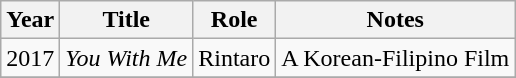<table class="wikitable sortable">
<tr>
<th>Year</th>
<th>Title</th>
<th>Role</th>
<th class="unsortable">Notes</th>
</tr>
<tr>
<td>2017</td>
<td><em>You With Me</em> </td>
<td>Rintaro</td>
<td>A Korean-Filipino Film</td>
</tr>
<tr>
</tr>
</table>
